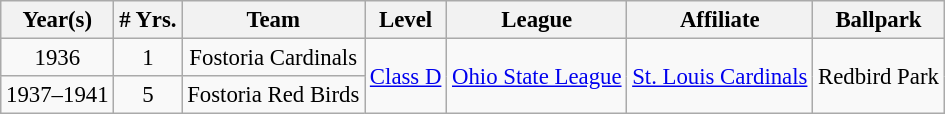<table class="wikitable" style="text-align:center; font-size: 95%;">
<tr>
<th>Year(s)</th>
<th># Yrs.</th>
<th>Team</th>
<th>Level</th>
<th>League</th>
<th>Affiliate</th>
<th>Ballpark</th>
</tr>
<tr>
<td>1936</td>
<td>1</td>
<td>Fostoria Cardinals</td>
<td rowspan=2><a href='#'>Class D</a></td>
<td rowspan=2><a href='#'>Ohio State League</a></td>
<td rowspan=2><a href='#'>St. Louis Cardinals</a></td>
<td rowspan=2>Redbird Park</td>
</tr>
<tr>
<td>1937–1941</td>
<td>5</td>
<td>Fostoria Red Birds</td>
</tr>
</table>
